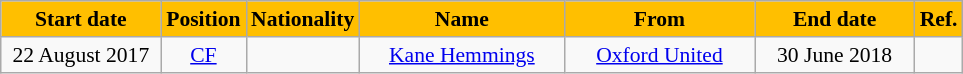<table class="wikitable"  style="text-align:center; font-size:90%; ">
<tr>
<th style="background:#FFBF00; color:#000000; width:100px;">Start date</th>
<th style="background:#FFBF00; color:#000000; width:50px;">Position</th>
<th style="background:#FFBF00; color:#000000; width:50px;">Nationality</th>
<th style="background:#FFBF00; color:#000000; width:130px;">Name</th>
<th style="background:#FFBF00; color:#000000; width:120px;">From</th>
<th style="background:#FFBF00; color:#000000; width:100px;">End date</th>
<th style="background:#FFBF00; color:#000000; width:25px;">Ref.</th>
</tr>
<tr>
<td>22 August 2017</td>
<td><a href='#'>CF</a></td>
<td></td>
<td><a href='#'>Kane Hemmings</a></td>
<td><a href='#'>Oxford United</a></td>
<td>30 June 2018</td>
<td></td>
</tr>
</table>
